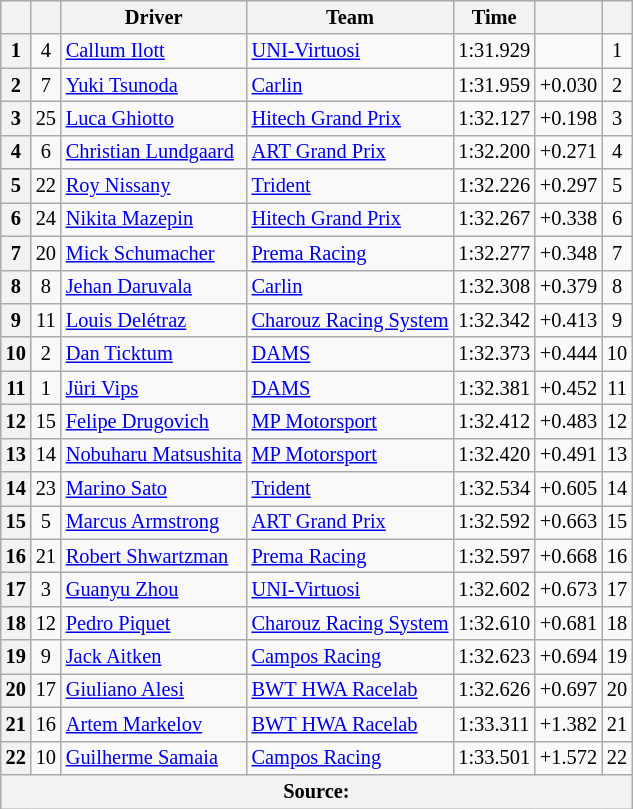<table class="wikitable" style="font-size:85%">
<tr>
<th scope="col"></th>
<th scope="col"></th>
<th scope="col">Driver</th>
<th scope="col">Team</th>
<th scope="col">Time</th>
<th scope="col"></th>
<th scope="col"></th>
</tr>
<tr>
<th scope=row>1</th>
<td align=center>4</td>
<td> <a href='#'>Callum Ilott</a></td>
<td><a href='#'>UNI-Virtuosi</a></td>
<td>1:31.929</td>
<td></td>
<td align=center>1</td>
</tr>
<tr>
<th scope=row>2</th>
<td align=center>7</td>
<td> <a href='#'>Yuki Tsunoda</a></td>
<td><a href='#'>Carlin</a></td>
<td>1:31.959</td>
<td>+0.030</td>
<td align=center>2</td>
</tr>
<tr>
<th scope=row>3</th>
<td align=center>25</td>
<td> <a href='#'>Luca Ghiotto</a></td>
<td><a href='#'>Hitech Grand Prix</a></td>
<td>1:32.127</td>
<td>+0.198</td>
<td align=center>3</td>
</tr>
<tr>
<th scope=row>4</th>
<td align=center>6</td>
<td> <a href='#'>Christian Lundgaard</a></td>
<td><a href='#'>ART Grand Prix</a></td>
<td>1:32.200</td>
<td>+0.271</td>
<td align=center>4</td>
</tr>
<tr>
<th scope=row>5</th>
<td align=center>22</td>
<td> <a href='#'>Roy Nissany</a></td>
<td><a href='#'>Trident</a></td>
<td>1:32.226</td>
<td>+0.297</td>
<td align=center>5</td>
</tr>
<tr>
<th scope=row>6</th>
<td align=center>24</td>
<td> <a href='#'>Nikita Mazepin</a></td>
<td><a href='#'>Hitech Grand Prix</a></td>
<td>1:32.267</td>
<td>+0.338</td>
<td align=center>6</td>
</tr>
<tr>
<th scope=row>7</th>
<td align=center>20</td>
<td> <a href='#'>Mick Schumacher</a></td>
<td><a href='#'>Prema Racing</a></td>
<td>1:32.277</td>
<td>+0.348</td>
<td align=center>7</td>
</tr>
<tr>
<th scope=row>8</th>
<td align=center>8</td>
<td> <a href='#'>Jehan Daruvala</a></td>
<td><a href='#'>Carlin</a></td>
<td>1:32.308</td>
<td>+0.379</td>
<td align=center>8</td>
</tr>
<tr>
<th scope=row>9</th>
<td align=center>11</td>
<td> <a href='#'>Louis Delétraz</a></td>
<td><a href='#'>Charouz Racing System</a></td>
<td>1:32.342</td>
<td>+0.413</td>
<td align=center>9</td>
</tr>
<tr>
<th scope=row>10</th>
<td align=center>2</td>
<td> <a href='#'>Dan Ticktum</a></td>
<td><a href='#'>DAMS</a></td>
<td>1:32.373</td>
<td>+0.444</td>
<td align=center>10</td>
</tr>
<tr>
<th scope=row>11</th>
<td align=center>1</td>
<td> <a href='#'>Jüri Vips</a></td>
<td><a href='#'>DAMS</a></td>
<td>1:32.381</td>
<td>+0.452</td>
<td align=center>11</td>
</tr>
<tr>
<th scope=row>12</th>
<td align=center>15</td>
<td> <a href='#'>Felipe Drugovich</a></td>
<td><a href='#'>MP Motorsport</a></td>
<td>1:32.412</td>
<td>+0.483</td>
<td align=center>12</td>
</tr>
<tr>
<th scope=row>13</th>
<td align=center>14</td>
<td> <a href='#'>Nobuharu Matsushita</a></td>
<td><a href='#'>MP Motorsport</a></td>
<td>1:32.420</td>
<td>+0.491</td>
<td align=center>13</td>
</tr>
<tr>
<th scope=row>14</th>
<td align=center>23</td>
<td> <a href='#'>Marino Sato</a></td>
<td><a href='#'>Trident</a></td>
<td>1:32.534</td>
<td>+0.605</td>
<td align=center>14</td>
</tr>
<tr>
<th scope=row>15</th>
<td align=center>5</td>
<td> <a href='#'>Marcus Armstrong</a></td>
<td><a href='#'>ART Grand Prix</a></td>
<td>1:32.592</td>
<td>+0.663</td>
<td align=center>15</td>
</tr>
<tr>
<th scope=row>16</th>
<td align=center>21</td>
<td> <a href='#'>Robert Shwartzman</a></td>
<td><a href='#'>Prema Racing</a></td>
<td>1:32.597</td>
<td>+0.668</td>
<td align=center>16</td>
</tr>
<tr>
<th scope=row>17</th>
<td align=center>3</td>
<td> <a href='#'>Guanyu Zhou</a></td>
<td><a href='#'>UNI-Virtuosi</a></td>
<td>1:32.602</td>
<td>+0.673</td>
<td align=center>17</td>
</tr>
<tr>
<th scope=row>18</th>
<td align=center>12</td>
<td> <a href='#'>Pedro Piquet</a></td>
<td><a href='#'>Charouz Racing System</a></td>
<td>1:32.610</td>
<td>+0.681</td>
<td align=center>18</td>
</tr>
<tr>
<th scope=row>19</th>
<td align=center>9</td>
<td> <a href='#'>Jack Aitken</a></td>
<td><a href='#'>Campos Racing</a></td>
<td>1:32.623</td>
<td>+0.694</td>
<td align=center>19</td>
</tr>
<tr>
<th scope=row>20</th>
<td align=center>17</td>
<td> <a href='#'>Giuliano Alesi</a></td>
<td><a href='#'>BWT HWA Racelab</a></td>
<td>1:32.626</td>
<td>+0.697</td>
<td align=center>20</td>
</tr>
<tr>
<th scope=row>21</th>
<td align=center>16</td>
<td> <a href='#'>Artem Markelov</a></td>
<td><a href='#'>BWT HWA Racelab</a></td>
<td>1:33.311</td>
<td>+1.382</td>
<td align=center>21</td>
</tr>
<tr>
<th scope=row>22</th>
<td align=center>10</td>
<td> <a href='#'>Guilherme Samaia</a></td>
<td><a href='#'>Campos Racing</a></td>
<td>1:33.501</td>
<td>+1.572</td>
<td align=center>22</td>
</tr>
<tr>
<th colspan="7">Source:</th>
</tr>
</table>
